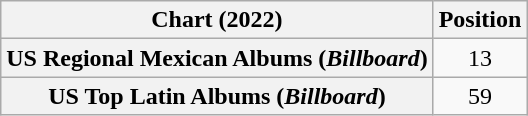<table class="wikitable sortable plainrowheaders" style="text-align:center">
<tr>
<th scope="col">Chart (2022)</th>
<th scope="col">Position</th>
</tr>
<tr>
<th scope="row">US Regional Mexican Albums (<em>Billboard</em>)</th>
<td>13</td>
</tr>
<tr>
<th scope="row">US Top Latin Albums (<em>Billboard</em>)</th>
<td>59</td>
</tr>
</table>
